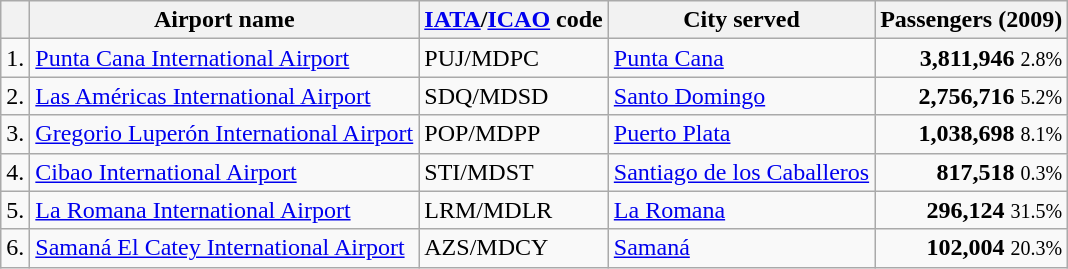<table class="wikitable sortable">
<tr>
<th></th>
<th>Airport name</th>
<th><a href='#'>IATA</a>/<a href='#'>ICAO</a> code</th>
<th>City served</th>
<th>Passengers (2009)</th>
</tr>
<tr>
<td>1.</td>
<td><a href='#'>Punta Cana International Airport</a></td>
<td>PUJ/MDPC</td>
<td><a href='#'>Punta Cana</a></td>
<td align=right><strong>3,811,946</strong> <small> 2.8%</small></td>
</tr>
<tr>
<td>2.</td>
<td><a href='#'>Las Américas International Airport</a></td>
<td>SDQ/MDSD</td>
<td><a href='#'>Santo Domingo</a></td>
<td align=right><strong>2,756,716</strong> <small> 5.2%</small></td>
</tr>
<tr>
<td>3.</td>
<td><a href='#'>Gregorio Luperón International Airport</a></td>
<td>POP/MDPP</td>
<td><a href='#'>Puerto Plata</a></td>
<td align=right><strong>1,038,698</strong> <small> 8.1%</small></td>
</tr>
<tr>
<td>4.</td>
<td><a href='#'>Cibao International Airport</a></td>
<td>STI/MDST</td>
<td><a href='#'>Santiago de los Caballeros</a></td>
<td align=right><strong>817,518</strong> <small> 0.3%</small></td>
</tr>
<tr>
<td>5.</td>
<td><a href='#'>La Romana International Airport</a></td>
<td>LRM/MDLR</td>
<td><a href='#'>La Romana</a></td>
<td align=right><strong>296,124 </strong> <small> 31.5%</small></td>
</tr>
<tr>
<td>6.</td>
<td><a href='#'>Samaná El Catey International Airport</a></td>
<td>AZS/MDCY</td>
<td><a href='#'>Samaná</a></td>
<td align=right><strong>102,004</strong> <small> 20.3%</small></td>
</tr>
</table>
